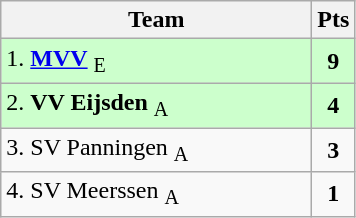<table class="wikitable" style="text-align:center; float:left; margin-right:1em">
<tr>
<th style="width:200px">Team</th>
<th width=20>Pts</th>
</tr>
<tr bgcolor=ccffcc>
<td align=left>1. <strong><a href='#'>MVV</a></strong> <sub>E</sub></td>
<td><strong>9</strong></td>
</tr>
<tr bgcolor=ccffcc>
<td align=left>2. <strong>VV Eijsden</strong> <sub>A</sub></td>
<td><strong>4</strong></td>
</tr>
<tr>
<td align=left>3. SV Panningen <sub>A</sub></td>
<td><strong>3</strong></td>
</tr>
<tr>
<td align=left>4. SV Meerssen <sub>A</sub></td>
<td><strong>1</strong></td>
</tr>
</table>
